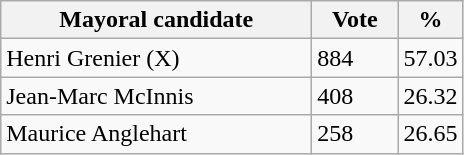<table class="wikitable">
<tr>
<th bgcolor="#DDDDFF" width="200px">Mayoral candidate</th>
<th bgcolor="#DDDDFF" width="50px">Vote</th>
<th bgcolor="#DDDDFF" width="30px">%</th>
</tr>
<tr>
<td>Henri Grenier (X)</td>
<td>884</td>
<td>57.03</td>
</tr>
<tr>
<td>Jean-Marc McInnis</td>
<td>408</td>
<td>26.32</td>
</tr>
<tr>
<td>Maurice Anglehart</td>
<td>258</td>
<td>26.65</td>
</tr>
</table>
